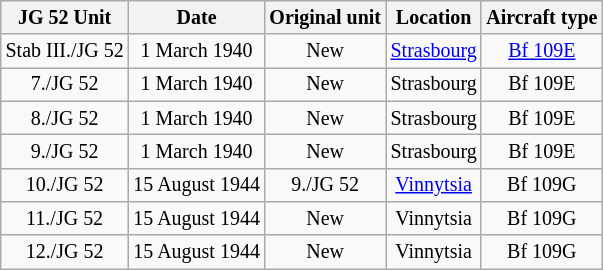<table class="wikitable" align="center" style="font-size: 10pt; text-align:center">
<tr>
<th>JG 52 Unit</th>
<th>Date</th>
<th>Original unit</th>
<th>Location</th>
<th>Aircraft type</th>
</tr>
<tr>
<td>Stab III./JG 52</td>
<td>1 March 1940</td>
<td>New</td>
<td><a href='#'>Strasbourg</a></td>
<td><a href='#'>Bf 109E</a></td>
</tr>
<tr>
<td>7./JG 52</td>
<td>1 March 1940</td>
<td>New</td>
<td>Strasbourg</td>
<td>Bf 109E</td>
</tr>
<tr>
<td>8./JG 52</td>
<td>1 March 1940</td>
<td>New</td>
<td>Strasbourg</td>
<td>Bf 109E</td>
</tr>
<tr>
<td>9./JG 52</td>
<td>1 March 1940</td>
<td>New</td>
<td>Strasbourg</td>
<td>Bf 109E</td>
</tr>
<tr>
<td>10./JG 52</td>
<td>15 August 1944</td>
<td>9./JG 52</td>
<td><a href='#'>Vinnytsia</a></td>
<td>Bf 109G</td>
</tr>
<tr>
<td>11./JG 52</td>
<td>15 August 1944</td>
<td>New</td>
<td>Vinnytsia</td>
<td>Bf 109G</td>
</tr>
<tr>
<td>12./JG 52</td>
<td>15 August 1944</td>
<td>New</td>
<td>Vinnytsia</td>
<td>Bf 109G</td>
</tr>
</table>
